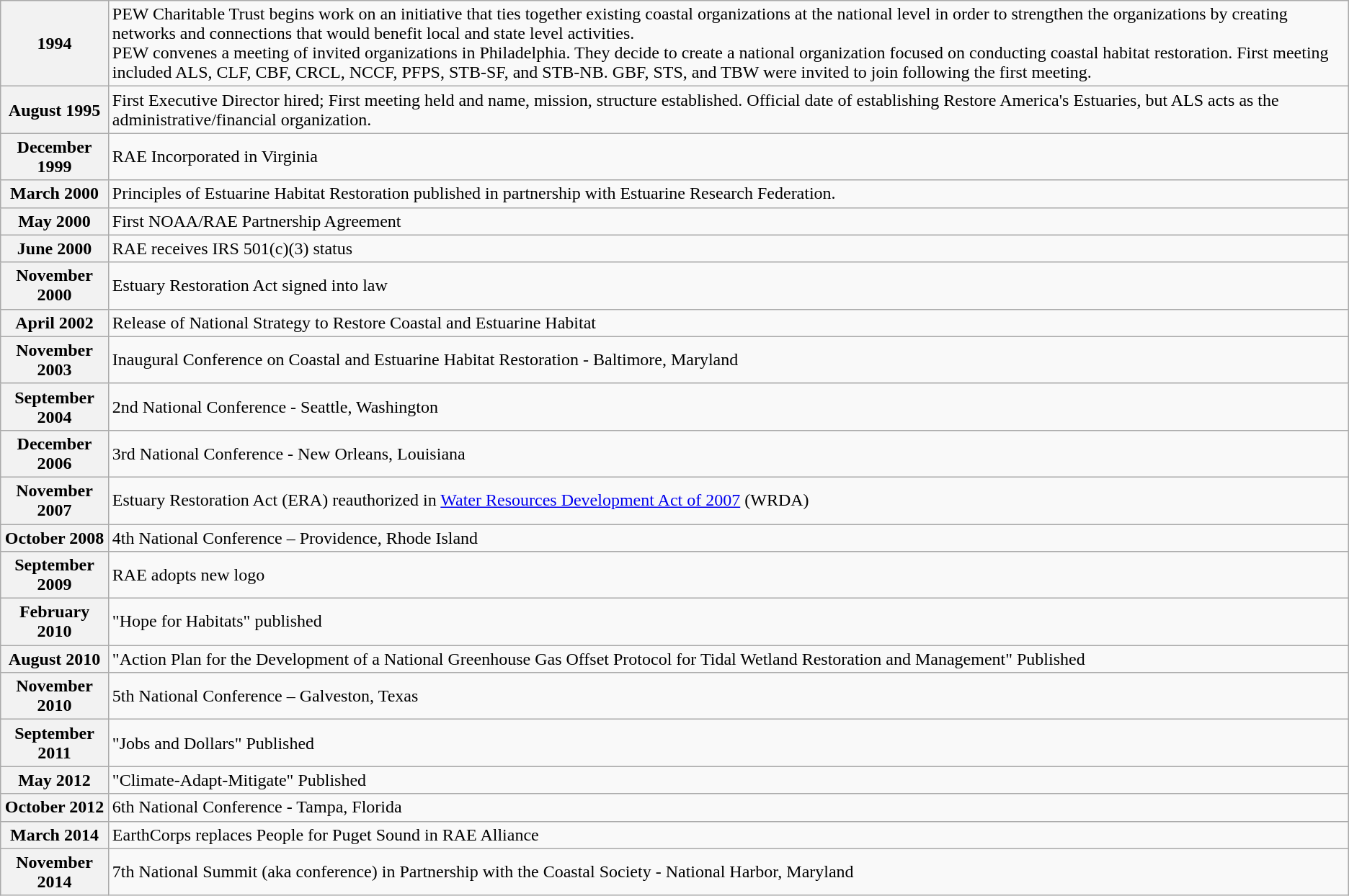<table class="wikitable" style="text-align: left;">
<tr>
<th>1994</th>
<td>PEW Charitable Trust begins work on an initiative that ties together existing coastal organizations at the national level in order to strengthen the organizations by creating networks and connections that would benefit local and state level activities.<br>PEW convenes a meeting of invited organizations in Philadelphia. They decide to create a national organization focused on conducting coastal habitat restoration. First meeting included ALS, CLF, CBF, CRCL, NCCF, PFPS, STB-SF, and STB-NB. GBF, STS, and TBW were invited to join following the first meeting.</td>
</tr>
<tr>
<th>August 1995</th>
<td>First Executive Director hired; First meeting held and name, mission, structure established. Official date of establishing Restore America's Estuaries, but ALS acts as the administrative/financial organization.</td>
</tr>
<tr>
<th>December 1999</th>
<td>RAE Incorporated in Virginia</td>
</tr>
<tr>
<th>March 2000</th>
<td>Principles of Estuarine Habitat Restoration published in partnership with Estuarine Research Federation.</td>
</tr>
<tr>
<th>May 2000</th>
<td>First NOAA/RAE Partnership Agreement</td>
</tr>
<tr>
<th>June 2000</th>
<td>RAE receives IRS 501(c)(3) status</td>
</tr>
<tr>
<th>November 2000</th>
<td>Estuary Restoration Act signed into law</td>
</tr>
<tr>
<th>April 2002</th>
<td>Release of National Strategy to Restore Coastal and Estuarine Habitat</td>
</tr>
<tr>
<th>November 2003</th>
<td>Inaugural Conference on Coastal and Estuarine Habitat Restoration - Baltimore, Maryland</td>
</tr>
<tr>
<th>September 2004</th>
<td>2nd National Conference - Seattle, Washington</td>
</tr>
<tr>
<th>December 2006</th>
<td>3rd National Conference - New Orleans, Louisiana</td>
</tr>
<tr>
<th>November 2007</th>
<td>Estuary Restoration Act (ERA) reauthorized in <a href='#'>Water Resources Development Act of 2007</a> (WRDA)</td>
</tr>
<tr>
<th>October 2008</th>
<td>4th National Conference – Providence, Rhode Island</td>
</tr>
<tr>
<th>September 2009</th>
<td>RAE adopts new logo</td>
</tr>
<tr>
<th>February 2010</th>
<td>"Hope for Habitats" published</td>
</tr>
<tr>
<th>August 2010</th>
<td>"Action Plan for the Development of a National Greenhouse Gas Offset Protocol for Tidal Wetland Restoration and Management" Published</td>
</tr>
<tr>
<th>November 2010</th>
<td>5th National Conference – Galveston, Texas</td>
</tr>
<tr>
<th>September 2011</th>
<td>"Jobs and Dollars" Published</td>
</tr>
<tr>
<th>May 2012</th>
<td>"Climate-Adapt-Mitigate" Published</td>
</tr>
<tr>
<th>October 2012</th>
<td>6th National Conference - Tampa, Florida</td>
</tr>
<tr>
<th>March 2014</th>
<td>EarthCorps replaces People for Puget Sound in RAE Alliance</td>
</tr>
<tr>
<th>November 2014</th>
<td>7th National Summit (aka conference) in Partnership with the Coastal Society - National Harbor, Maryland</td>
</tr>
</table>
